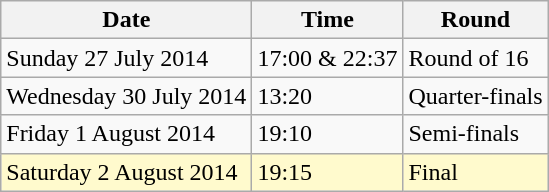<table class="wikitable">
<tr>
<th>Date</th>
<th>Time</th>
<th>Round</th>
</tr>
<tr>
<td>Sunday 27 July 2014</td>
<td>17:00 & 22:37</td>
<td>Round of 16</td>
</tr>
<tr>
<td>Wednesday 30 July 2014</td>
<td>13:20</td>
<td>Quarter-finals</td>
</tr>
<tr>
<td>Friday 1 August 2014</td>
<td>19:10</td>
<td>Semi-finals</td>
</tr>
<tr>
<td style=background:lemonchiffon>Saturday 2 August 2014</td>
<td style=background:lemonchiffon>19:15</td>
<td style=background:lemonchiffon>Final</td>
</tr>
</table>
